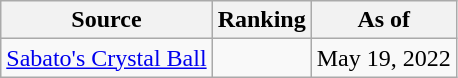<table class="wikitable" style="text-align:center">
<tr>
<th>Source</th>
<th>Ranking</th>
<th>As of</th>
</tr>
<tr>
<td align=left><a href='#'>Sabato's Crystal Ball</a></td>
<td></td>
<td>May 19, 2022</td>
</tr>
</table>
